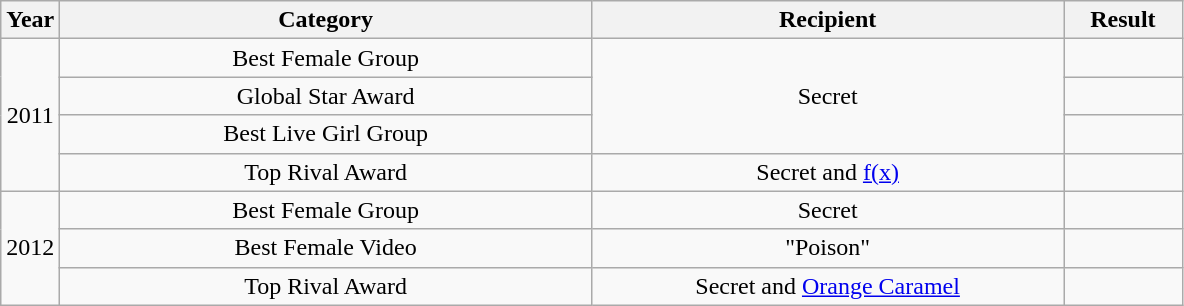<table class="wikitable" style="text-align:center">
<tr>
<th width="5%">Year</th>
<th width="45%">Category</th>
<th width="40%">Recipient</th>
<th width="10%">Result</th>
</tr>
<tr>
<td rowspan="4">2011</td>
<td>Best Female Group</td>
<td rowspan="3">Secret</td>
<td></td>
</tr>
<tr>
<td>Global Star Award</td>
<td></td>
</tr>
<tr>
<td>Best Live Girl Group</td>
<td></td>
</tr>
<tr>
<td>Top Rival Award</td>
<td>Secret and <a href='#'>f(x)</a></td>
<td></td>
</tr>
<tr>
<td rowspan="3">2012</td>
<td>Best Female Group</td>
<td>Secret</td>
<td></td>
</tr>
<tr>
<td>Best Female Video</td>
<td>"Poison"</td>
<td></td>
</tr>
<tr>
<td>Top Rival Award</td>
<td>Secret and <a href='#'>Orange Caramel</a></td>
<td></td>
</tr>
</table>
